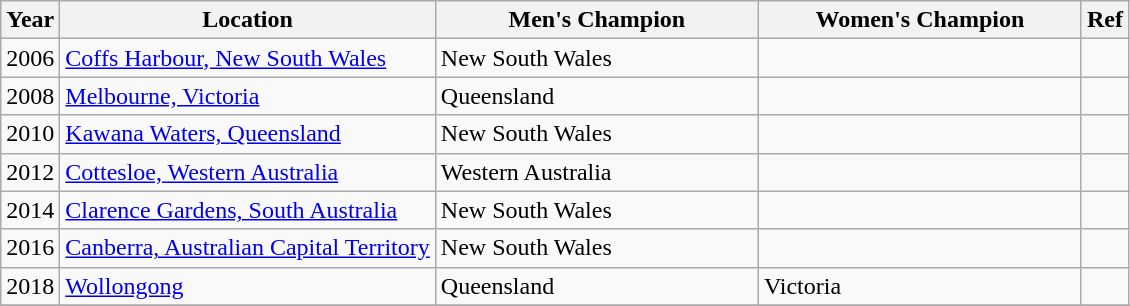<table class="wikitable">
<tr>
<th>Year</th>
<th>Location</th>
<th style="width:13em;">Men's Champion</th>
<th style="width:13em;">Women's Champion</th>
<th>Ref</th>
</tr>
<tr>
<td>2006</td>
<td><a href='#'>Coffs Harbour, New South Wales</a></td>
<td>New South Wales</td>
<td></td>
<td></td>
</tr>
<tr>
<td>2008</td>
<td><a href='#'>Melbourne, Victoria</a></td>
<td>Queensland</td>
<td></td>
<td></td>
</tr>
<tr>
<td>2010</td>
<td><a href='#'>Kawana Waters, Queensland</a></td>
<td>New South Wales</td>
<td></td>
<td></td>
</tr>
<tr>
<td>2012</td>
<td><a href='#'>Cottesloe, Western Australia</a></td>
<td>Western Australia</td>
<td></td>
<td></td>
</tr>
<tr>
<td>2014</td>
<td><a href='#'>Clarence Gardens, South Australia</a></td>
<td>New South Wales</td>
<td></td>
<td></td>
</tr>
<tr>
<td>2016</td>
<td><a href='#'>Canberra, Australian Capital Territory</a></td>
<td>New South Wales</td>
<td></td>
<td></td>
</tr>
<tr>
<td>2018</td>
<td><a href='#'>Wollongong</a></td>
<td>Queensland</td>
<td>Victoria</td>
<td></td>
</tr>
<tr>
</tr>
</table>
